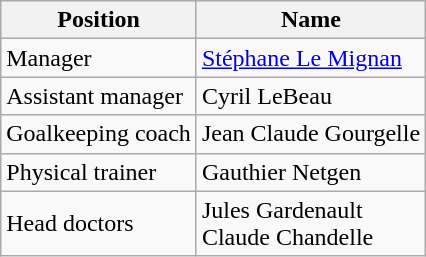<table class="wikitable">
<tr>
<th>Position</th>
<th>Name</th>
</tr>
<tr>
<td>Manager</td>
<td><a href='#'>Stéphane Le Mignan</a></td>
</tr>
<tr>
<td>Assistant manager</td>
<td>Cyril LeBeau</td>
</tr>
<tr>
<td>Goalkeeping coach</td>
<td>Jean Claude Gourgelle</td>
</tr>
<tr>
<td>Physical trainer</td>
<td>Gauthier Netgen</td>
</tr>
<tr>
<td>Head doctors</td>
<td>Jules Gardenault<br>Claude Chandelle</td>
</tr>
</table>
